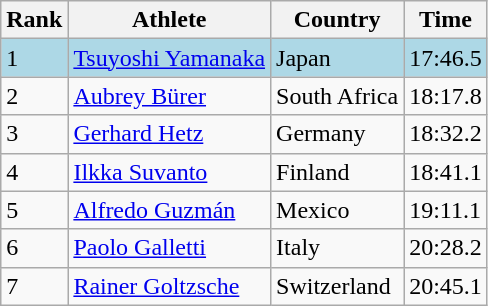<table class="wikitable">
<tr>
<th>Rank</th>
<th>Athlete</th>
<th>Country</th>
<th>Time</th>
</tr>
<tr bgcolor=lightblue>
<td>1</td>
<td><a href='#'>Tsuyoshi Yamanaka</a></td>
<td>Japan</td>
<td>17:46.5</td>
</tr>
<tr>
<td>2</td>
<td><a href='#'>Aubrey Bürer</a></td>
<td>South Africa</td>
<td>18:17.8</td>
</tr>
<tr>
<td>3</td>
<td><a href='#'>Gerhard Hetz</a></td>
<td>Germany</td>
<td>18:32.2</td>
</tr>
<tr>
<td>4</td>
<td><a href='#'>Ilkka Suvanto</a></td>
<td>Finland</td>
<td>18:41.1</td>
</tr>
<tr>
<td>5</td>
<td><a href='#'>Alfredo Guzmán</a></td>
<td>Mexico</td>
<td>19:11.1</td>
</tr>
<tr>
<td>6</td>
<td><a href='#'>Paolo Galletti</a></td>
<td>Italy</td>
<td>20:28.2</td>
</tr>
<tr>
<td>7</td>
<td><a href='#'>Rainer Goltzsche</a></td>
<td>Switzerland</td>
<td>20:45.1</td>
</tr>
</table>
